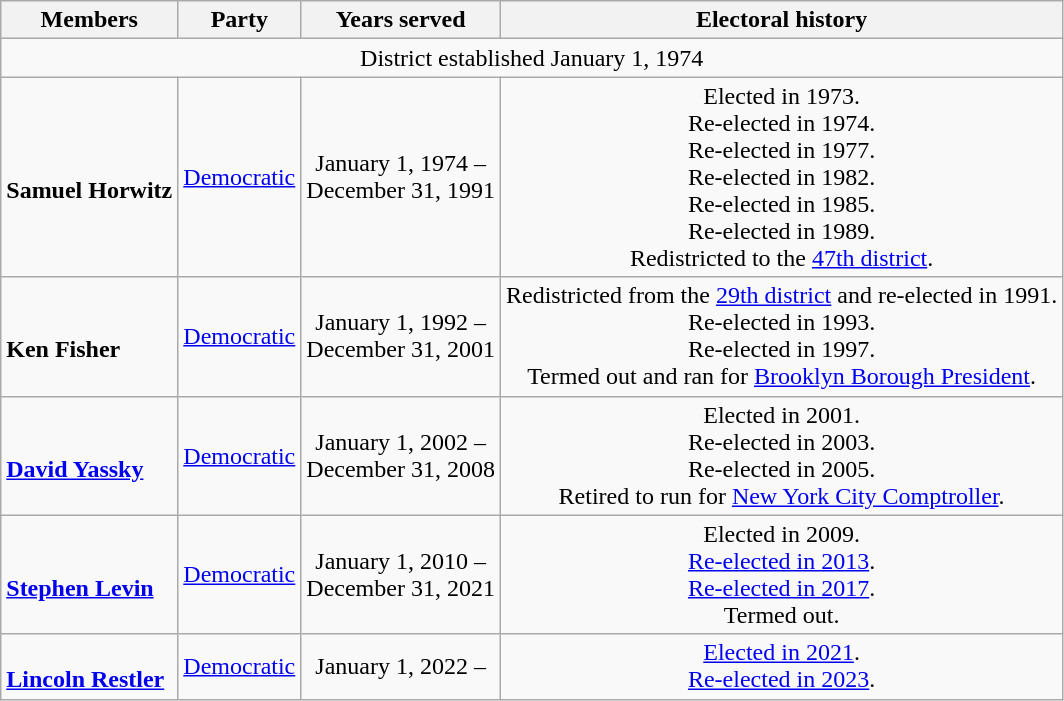<table class=wikitable style="text-align:center">
<tr>
<th>Members</th>
<th>Party</th>
<th>Years served</th>
<th>Electoral history</th>
</tr>
<tr>
<td colspan=5>District established January 1, 1974</td>
</tr>
<tr>
<td align=left><br><strong>Samuel Horwitz</strong><br></td>
<td><a href='#'>Democratic</a></td>
<td>January 1, 1974 – <br> December 31, 1991</td>
<td>Elected in 1973. <br> Re-elected in 1974. <br> Re-elected in 1977. <br> Re-elected in 1982. <br> Re-elected in 1985. <br> Re-elected in 1989. <br> Redistricted to the <a href='#'>47th district</a>.</td>
</tr>
<tr>
<td align=left><br><strong>Ken Fisher</strong><br></td>
<td><a href='#'>Democratic</a></td>
<td>January 1, 1992 – <br> December 31, 2001</td>
<td>Redistricted from the <a href='#'>29th district</a> and re-elected in 1991. <br> Re-elected in 1993. <br> Re-elected in 1997. <br> Termed out and ran for <a href='#'>Brooklyn Borough President</a>.</td>
</tr>
<tr>
<td align=left> <br> <strong><a href='#'>David Yassky</a></strong> <br> </td>
<td><a href='#'>Democratic</a></td>
<td>January 1, 2002 – <br> December 31, 2008</td>
<td>Elected in 2001. <br> Re-elected in 2003. <br> Re-elected in 2005. <br> Retired to run for <a href='#'>New York City Comptroller</a>.</td>
</tr>
<tr>
<td align=left><br><strong><a href='#'>Stephen Levin</a></strong><br></td>
<td><a href='#'>Democratic</a></td>
<td>January 1, 2010 – <br> December 31, 2021</td>
<td>Elected in 2009. <br> <a href='#'>Re-elected in 2013</a>. <br> <a href='#'>Re-elected in 2017</a>. <br> Termed out.</td>
</tr>
<tr>
<td align=left><br><strong><a href='#'>Lincoln Restler</a></strong><br></td>
<td><a href='#'>Democratic</a></td>
<td>January 1, 2022 – <br></td>
<td><a href='#'>Elected in 2021</a>.<br> <a href='#'>Re-elected in 2023</a>.</td>
</tr>
</table>
